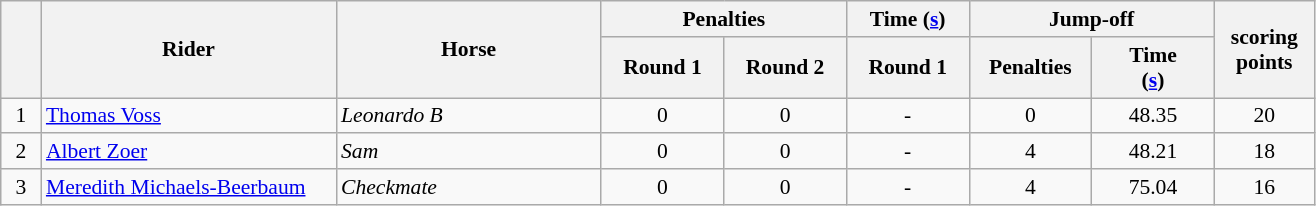<table class="wikitable" style="font-size: 90%">
<tr>
<th rowspan=2 width=20></th>
<th rowspan=2 width=190>Rider</th>
<th rowspan=2 width=170>Horse</th>
<th colspan=2>Penalties</th>
<th>Time (<a href='#'>s</a>)</th>
<th colspan=2>Jump-off</th>
<th rowspan=2 width=60>scoring<br>points</th>
</tr>
<tr>
<th width=75>Round 1</th>
<th width=75>Round 2</th>
<th width=75>Round 1</th>
<th width=75>Penalties</th>
<th width=75>Time<br>(<a href='#'>s</a>)</th>
</tr>
<tr>
<td align=center>1</td>
<td> <a href='#'>Thomas Voss</a></td>
<td><em>Leonardo B</em></td>
<td align=center>0</td>
<td align=center>0</td>
<td align=center>-</td>
<td align=center>0</td>
<td align=center>48.35</td>
<td align=center>20</td>
</tr>
<tr>
<td align=center>2</td>
<td> <a href='#'>Albert Zoer</a></td>
<td><em>Sam</em></td>
<td align=center>0</td>
<td align=center>0</td>
<td align=center>-</td>
<td align=center>4</td>
<td align=center>48.21</td>
<td align=center>18</td>
</tr>
<tr>
<td align=center>3</td>
<td> <a href='#'>Meredith Michaels-Beerbaum</a></td>
<td><em>Checkmate</em></td>
<td align=center>0</td>
<td align=center>0</td>
<td align=center>-</td>
<td align=center>4</td>
<td align=center>75.04</td>
<td align=center>16</td>
</tr>
</table>
